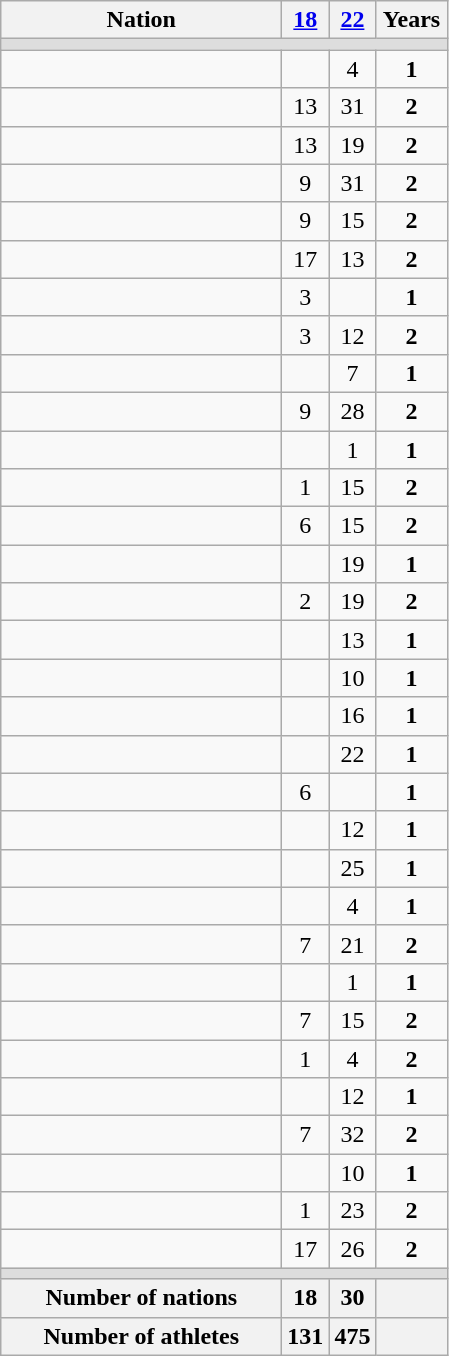<table class="wikitable" style="text-align:center;">
<tr>
<th width=180>Nation</th>
<th width=20><a href='#'>18</a></th>
<th width=20><a href='#'>22</a></th>
<th width=40>Years</th>
</tr>
<tr style="background:#DDDDDD;">
<td colspan=4></td>
</tr>
<tr>
<td align=left></td>
<td></td>
<td>4</td>
<td><strong>1</strong></td>
</tr>
<tr>
<td align=left></td>
<td>13</td>
<td>31</td>
<td><strong>2</strong></td>
</tr>
<tr>
<td align=left></td>
<td>13</td>
<td>19</td>
<td><strong>2</strong></td>
</tr>
<tr>
<td align=left></td>
<td>9</td>
<td>31</td>
<td><strong>2</strong></td>
</tr>
<tr>
<td align=left></td>
<td>9</td>
<td>15</td>
<td><strong>2</strong></td>
</tr>
<tr>
<td align=left></td>
<td>17</td>
<td>13</td>
<td><strong>2</strong></td>
</tr>
<tr>
<td align=left></td>
<td>3</td>
<td></td>
<td><strong>1</strong></td>
</tr>
<tr>
<td align=left></td>
<td>3</td>
<td>12</td>
<td><strong>2</strong></td>
</tr>
<tr>
<td align=left></td>
<td></td>
<td>7</td>
<td><strong>1</strong></td>
</tr>
<tr>
<td align=left></td>
<td>9</td>
<td>28</td>
<td><strong>2</strong></td>
</tr>
<tr>
<td align=left></td>
<td></td>
<td>1</td>
<td><strong>1</strong></td>
</tr>
<tr>
<td align=left></td>
<td>1</td>
<td>15</td>
<td><strong>2</strong></td>
</tr>
<tr>
<td align=left></td>
<td>6</td>
<td>15</td>
<td><strong>2</strong></td>
</tr>
<tr>
<td align=left></td>
<td></td>
<td>19</td>
<td><strong>1</strong></td>
</tr>
<tr>
<td align=left></td>
<td>2</td>
<td>19</td>
<td><strong>2</strong></td>
</tr>
<tr>
<td align=left></td>
<td></td>
<td>13</td>
<td><strong>1</strong></td>
</tr>
<tr>
<td align=left></td>
<td></td>
<td>10</td>
<td><strong>1</strong></td>
</tr>
<tr>
<td align=left></td>
<td></td>
<td>16</td>
<td><strong>1</strong></td>
</tr>
<tr>
<td align=left></td>
<td></td>
<td>22</td>
<td><strong>1</strong></td>
</tr>
<tr>
<td align=left></td>
<td>6</td>
<td></td>
<td><strong>1</strong></td>
</tr>
<tr>
<td align=left></td>
<td></td>
<td>12</td>
<td><strong>1</strong></td>
</tr>
<tr>
<td align=left></td>
<td></td>
<td>25</td>
<td><strong>1</strong></td>
</tr>
<tr>
<td align=left></td>
<td></td>
<td>4</td>
<td><strong>1</strong></td>
</tr>
<tr>
<td align=left></td>
<td>7</td>
<td>21</td>
<td><strong>2</strong></td>
</tr>
<tr>
<td align=left></td>
<td></td>
<td>1</td>
<td><strong>1</strong></td>
</tr>
<tr>
<td align=left></td>
<td>7</td>
<td>15</td>
<td><strong>2</strong></td>
</tr>
<tr>
<td align=left></td>
<td>1</td>
<td>4</td>
<td><strong>2</strong></td>
</tr>
<tr>
<td align=left></td>
<td></td>
<td>12</td>
<td><strong>1</strong></td>
</tr>
<tr>
<td align=left></td>
<td>7</td>
<td>32</td>
<td><strong>2</strong></td>
</tr>
<tr>
<td align=left></td>
<td></td>
<td>10</td>
<td><strong>1</strong></td>
</tr>
<tr>
<td align=left></td>
<td>1</td>
<td>23</td>
<td><strong>2</strong></td>
</tr>
<tr>
<td align=left></td>
<td>17</td>
<td>26</td>
<td><strong>2</strong></td>
</tr>
<tr style="background:#DDDDDD;">
<td colspan=4></td>
</tr>
<tr>
<th>Number of nations</th>
<th>18</th>
<th>30</th>
<th></th>
</tr>
<tr>
<th>Number of athletes</th>
<th>131</th>
<th>475</th>
<th></th>
</tr>
</table>
